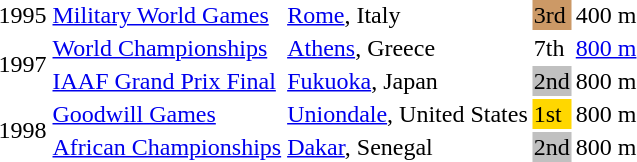<table>
<tr>
<td>1995</td>
<td><a href='#'>Military World Games</a></td>
<td><a href='#'>Rome</a>, Italy</td>
<td bgcolor="cc9966">3rd</td>
<td>400 m</td>
</tr>
<tr>
<td rowspan=2>1997</td>
<td><a href='#'>World Championships</a></td>
<td><a href='#'>Athens</a>, Greece</td>
<td>7th</td>
<td><a href='#'>800 m</a></td>
</tr>
<tr>
<td><a href='#'>IAAF Grand Prix Final</a></td>
<td><a href='#'>Fukuoka</a>, Japan</td>
<td bgcolor="silver">2nd</td>
<td>800 m</td>
</tr>
<tr>
<td rowspan=2>1998</td>
<td><a href='#'>Goodwill Games</a></td>
<td><a href='#'>Uniondale</a>, United States</td>
<td bgcolor="gold">1st</td>
<td>800 m</td>
</tr>
<tr>
<td><a href='#'>African Championships</a></td>
<td><a href='#'>Dakar</a>, Senegal</td>
<td bgcolor="silver">2nd</td>
<td>800 m</td>
</tr>
</table>
